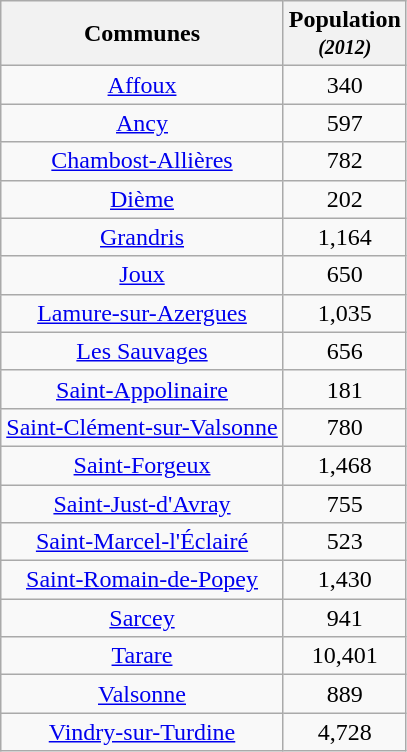<table class="wikitable centre" style="text-align:center;">
<tr>
<th socpe="col">Communes</th>
<th scope="col">Population<br><small><em>(2012)</em></small></th>
</tr>
<tr>
<td><a href='#'>Affoux</a></td>
<td>340</td>
</tr>
<tr>
<td><a href='#'>Ancy</a></td>
<td>597</td>
</tr>
<tr>
<td><a href='#'>Chambost-Allières</a></td>
<td>782</td>
</tr>
<tr>
<td><a href='#'>Dième</a></td>
<td>202</td>
</tr>
<tr>
<td><a href='#'>Grandris</a></td>
<td>1,164</td>
</tr>
<tr>
<td><a href='#'>Joux</a></td>
<td>650</td>
</tr>
<tr>
<td><a href='#'>Lamure-sur-Azergues</a></td>
<td>1,035</td>
</tr>
<tr>
<td><a href='#'>Les Sauvages</a></td>
<td>656</td>
</tr>
<tr>
<td><a href='#'>Saint-Appolinaire</a></td>
<td>181</td>
</tr>
<tr>
<td><a href='#'>Saint-Clément-sur-Valsonne</a></td>
<td>780</td>
</tr>
<tr>
<td><a href='#'>Saint-Forgeux</a></td>
<td>1,468</td>
</tr>
<tr>
<td><a href='#'>Saint-Just-d'Avray</a></td>
<td>755</td>
</tr>
<tr>
<td><a href='#'>Saint-Marcel-l'Éclairé</a></td>
<td>523</td>
</tr>
<tr>
<td><a href='#'>Saint-Romain-de-Popey</a></td>
<td>1,430</td>
</tr>
<tr>
<td><a href='#'>Sarcey</a></td>
<td>941</td>
</tr>
<tr>
<td><a href='#'>Tarare</a></td>
<td>10,401</td>
</tr>
<tr>
<td><a href='#'>Valsonne</a></td>
<td>889</td>
</tr>
<tr>
<td><a href='#'>Vindry-sur-Turdine</a></td>
<td>4,728</td>
</tr>
</table>
